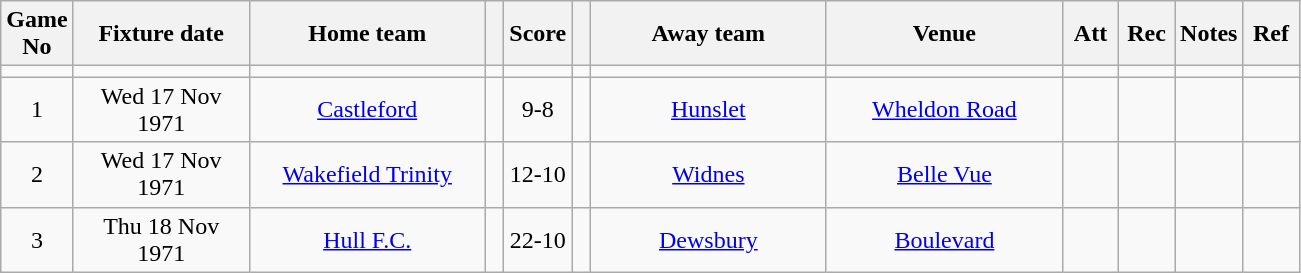<table class="wikitable" style="text-align:center;">
<tr>
<th width=10 abbr="No">Game No</th>
<th width=110 abbr="Date">Fixture date</th>
<th width=150 abbr="Home team">Home team</th>
<th width=5 abbr="space"></th>
<th width=20 abbr="Score">Score</th>
<th width=5 abbr="space"></th>
<th width=150 abbr="Away team">Away team</th>
<th width=150 abbr="Venue">Venue</th>
<th width=30 abbr="Att">Att</th>
<th width=30 abbr="Rec">Rec</th>
<th width=20 abbr="Notes">Notes</th>
<th width=30 abbr="Ref">Ref</th>
</tr>
<tr>
<td></td>
<td></td>
<td></td>
<td></td>
<td></td>
<td></td>
<td></td>
<td></td>
<td></td>
<td></td>
<td></td>
<td></td>
</tr>
<tr>
<td>1</td>
<td>Wed 17 Nov 1971</td>
<td><a href='#'>Castleford</a></td>
<td></td>
<td>9-8</td>
<td></td>
<td><a href='#'>Hunslet</a></td>
<td><a href='#'>Wheldon Road</a></td>
<td></td>
<td></td>
<td></td>
<td></td>
</tr>
<tr>
<td>2</td>
<td>Wed 17 Nov 1971</td>
<td><a href='#'>Wakefield Trinity</a></td>
<td></td>
<td>12-10</td>
<td></td>
<td><a href='#'>Widnes</a></td>
<td><a href='#'>Belle Vue</a></td>
<td></td>
<td></td>
<td></td>
<td></td>
</tr>
<tr>
<td>3</td>
<td>Thu 18 Nov 1971</td>
<td><a href='#'>Hull F.C.</a></td>
<td></td>
<td>22-10</td>
<td></td>
<td><a href='#'>Dewsbury</a></td>
<td><a href='#'>Boulevard</a></td>
<td></td>
<td></td>
<td></td>
<td></td>
</tr>
</table>
